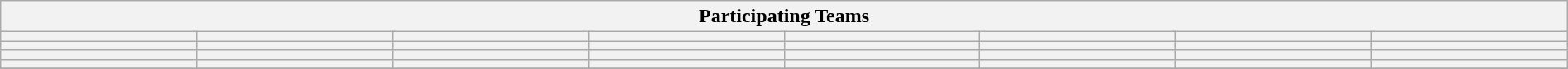<table class="wikitable" style="width:100%;">
<tr>
<th colspan=8><strong>Participating Teams</strong></th>
</tr>
<tr>
<th style="width:12%;"></th>
<th style="width:12%;"></th>
<th style="width:12%;"></th>
<th style="width:12%;"></th>
<th style="width:12%;"></th>
<th style="width:12%;"></th>
<th style="width:12%;"></th>
<th style="width:12%;"></th>
</tr>
<tr>
<th style="width:12%;"></th>
<th style="width:12%;"></th>
<th style="width:12%;"></th>
<th style="width:12%;"></th>
<th style="width:12%;"></th>
<th style="width:12%;"></th>
<th style="width:12%;"></th>
<th style="width:12%;"></th>
</tr>
<tr>
<th style="width:12%;"></th>
<th style="width:12%;"></th>
<th style="width:12%;"></th>
<th style="width:12%;"></th>
<th style="width:12%;"></th>
<th style="width:12%;"></th>
<th style="width:12%;"></th>
<th style="width:12%;"></th>
</tr>
<tr>
<th style="width:12%;"></th>
<th style="width:12%;"></th>
<th style="width:12%;"></th>
<th style="width:12%;"></th>
<th style="width:12%;"></th>
<th style="width:12%;"></th>
<th style="width:12%;"></th>
<th style="width:12%;"></th>
</tr>
<tr>
</tr>
</table>
